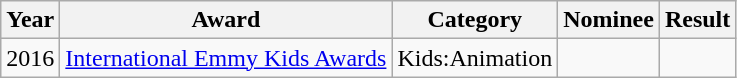<table class="wikitable sortable">
<tr>
<th>Year</th>
<th>Award</th>
<th>Category</th>
<th>Nominee</th>
<th>Result</th>
</tr>
<tr>
<td>2016</td>
<td><a href='#'>International Emmy Kids Awards</a></td>
<td>Kids:Animation</td>
<td></td>
<td></td>
</tr>
</table>
